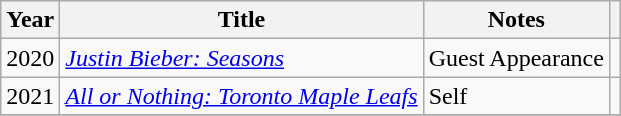<table class="wikitable sortable">
<tr>
<th scope="col">Year</th>
<th scope="col">Title</th>
<th scope="col">Notes</th>
<th scope="col" class="unsortable"></th>
</tr>
<tr>
<td>2020</td>
<td><em><a href='#'>Justin Bieber: Seasons</a></em></td>
<td>Guest Appearance</td>
<td></td>
</tr>
<tr>
<td>2021</td>
<td><em><a href='#'>All or Nothing: Toronto Maple Leafs</a></em></td>
<td>Self</td>
<td></td>
</tr>
<tr>
</tr>
</table>
